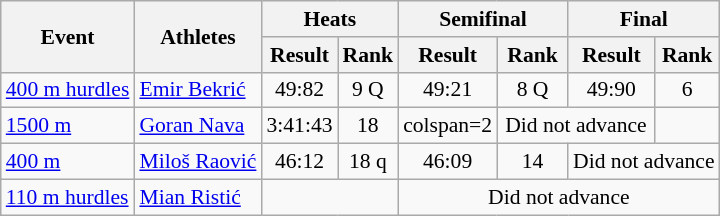<table class="wikitable" border="1" style="font-size:90%">
<tr>
<th rowspan=2>Event</th>
<th rowspan=2>Athletes</th>
<th colspan=2>Heats</th>
<th colspan=2>Semifinal</th>
<th colspan=2>Final</th>
</tr>
<tr>
<th>Result</th>
<th>Rank</th>
<th>Result</th>
<th>Rank</th>
<th>Result</th>
<th>Rank</th>
</tr>
<tr>
<td><a href='#'>400 m hurdles</a></td>
<td><a href='#'>Emir Bekrić</a></td>
<td align=center>49:82</td>
<td align=center>9 Q</td>
<td align=center>49:21</td>
<td align=center>8 Q</td>
<td align=center>49:90</td>
<td align=center>6</td>
</tr>
<tr>
<td><a href='#'>1500 m</a></td>
<td><a href='#'>Goran Nava</a></td>
<td align=center>3:41:43</td>
<td align=center>18</td>
<td>colspan=2 </td>
<td colspan=2 align=center>Did not advance</td>
</tr>
<tr>
<td><a href='#'>400 m</a></td>
<td><a href='#'>Miloš Raović</a></td>
<td align=center>46:12</td>
<td align=center>18 q</td>
<td align=center>46:09</td>
<td align=center>14</td>
<td colspan=2 align=center>Did not advance</td>
</tr>
<tr>
<td><a href='#'>110 m hurdles</a></td>
<td><a href='#'>Mian Ristić</a></td>
<td colspan=2 align=center></td>
<td colspan=4 align=center>Did not advance</td>
</tr>
</table>
